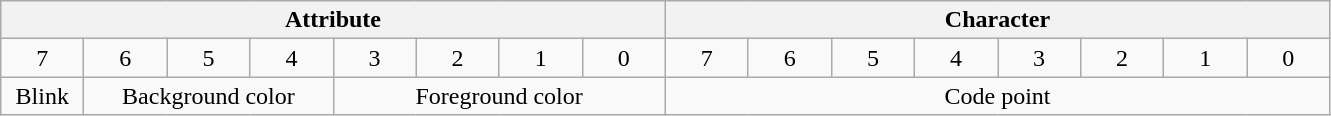<table class="wikitable">
<tr>
<th colspan=8>Attribute</th>
<th colspan=8>Character</th>
</tr>
<tr>
<td width=48 align=center>7</td>
<td width=48 align=center>6</td>
<td width=48 align=center>5</td>
<td width=48 align=center>4</td>
<td width=48 align=center>3</td>
<td width=48 align=center>2</td>
<td width=48 align=center>1</td>
<td width=48 align=center>0</td>
<td width=48 align=center>7</td>
<td width=48 align=center>6</td>
<td width=48 align=center>5</td>
<td width=48 align=center>4</td>
<td width=48 align=center>3</td>
<td width=48 align=center>2</td>
<td width=48 align=center>1</td>
<td width=48 align=center>0</td>
</tr>
<tr>
<td align="center">Blink</td>
<td colspan=3 align="center">Background color</td>
<td colspan=4 align="center">Foreground color</td>
<td colspan=8 align="center">Code point</td>
</tr>
</table>
